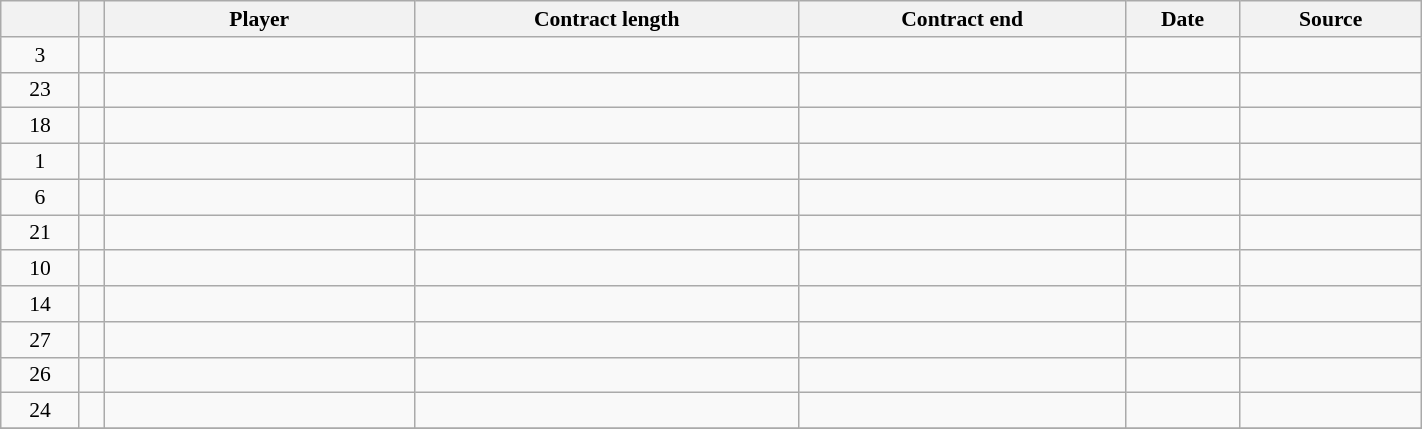<table class="wikitable sortable" style="width:75%; text-align:center; font-size:90%; text-align:centre;">
<tr>
<th></th>
<th></th>
<th scope="col" style="width:200px;">Player</th>
<th>Contract length</th>
<th>Contract end</th>
<th scope="col" style="width:70px;">Date</th>
<th>Source</th>
</tr>
<tr>
<td align=center>3</td>
<td align=center></td>
<td></td>
<td align=center></td>
<td align=center></td>
<td align=center></td>
<td align=center></td>
</tr>
<tr>
<td align=center>23</td>
<td align=center></td>
<td></td>
<td align=center></td>
<td align=center></td>
<td align=center></td>
<td align=center></td>
</tr>
<tr>
<td align=center>18</td>
<td align=center></td>
<td></td>
<td align=center></td>
<td align=center></td>
<td align=center></td>
<td align=center></td>
</tr>
<tr>
<td align=center>1</td>
<td align=center></td>
<td></td>
<td align=center></td>
<td align=center></td>
<td align=center></td>
<td align=center></td>
</tr>
<tr>
<td align=center>6</td>
<td align=center></td>
<td></td>
<td align=center></td>
<td align=center></td>
<td align=center></td>
<td align=center></td>
</tr>
<tr>
<td align=center>21</td>
<td align=center></td>
<td></td>
<td align=center></td>
<td align=center></td>
<td align=center></td>
<td align=center></td>
</tr>
<tr>
<td align=center>10</td>
<td align=center></td>
<td></td>
<td align=center></td>
<td align=center></td>
<td align=center></td>
<td align=center></td>
</tr>
<tr>
<td align=center>14</td>
<td align=center></td>
<td></td>
<td align=center></td>
<td align=center></td>
<td align=center></td>
<td align=center></td>
</tr>
<tr>
<td align=center>27</td>
<td align=center></td>
<td></td>
<td align=center></td>
<td align=center></td>
<td align=center></td>
<td align=center></td>
</tr>
<tr>
<td align=center>26</td>
<td align=center></td>
<td></td>
<td align=center></td>
<td align=center></td>
<td align=center></td>
<td align=center></td>
</tr>
<tr>
<td align=center>24</td>
<td align=center></td>
<td></td>
<td align=center></td>
<td align=center></td>
<td align=center></td>
<td align=center></td>
</tr>
<tr>
</tr>
</table>
